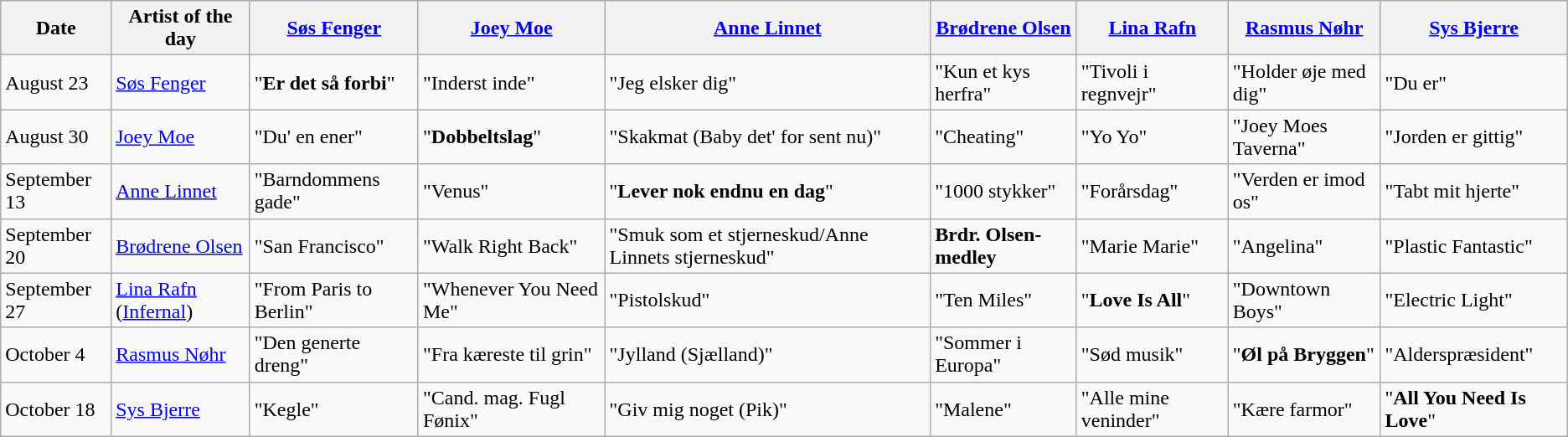<table class="wikitable">
<tr>
<th>Date</th>
<th>Artist of the day</th>
<th><a href='#'>Søs Fenger</a></th>
<th><a href='#'>Joey Moe</a></th>
<th><a href='#'>Anne Linnet</a></th>
<th><a href='#'>Brødrene Olsen</a></th>
<th><a href='#'>Lina Rafn</a></th>
<th><a href='#'>Rasmus Nøhr</a></th>
<th><a href='#'>Sys Bjerre</a></th>
</tr>
<tr>
<td>August 23</td>
<td><a href='#'>Søs Fenger</a></td>
<td>"<strong>Er det så forbi</strong>"</td>
<td>"Inderst inde"</td>
<td>"Jeg elsker dig"</td>
<td>"Kun et kys herfra"</td>
<td>"Tivoli i regnvejr"</td>
<td>"Holder øje med dig"</td>
<td>"Du er"</td>
</tr>
<tr>
<td>August 30</td>
<td><a href='#'>Joey Moe</a></td>
<td>"Du' en ener"</td>
<td>"<strong>Dobbeltslag</strong>"</td>
<td>"Skakmat (Baby det' for sent nu)"</td>
<td>"Cheating"</td>
<td>"Yo Yo"</td>
<td>"Joey Moes Taverna"</td>
<td>"Jorden er gittig"</td>
</tr>
<tr>
<td>September 13</td>
<td><a href='#'>Anne Linnet</a></td>
<td>"Barndommens gade"</td>
<td>"Venus"</td>
<td>"<strong>Lever nok endnu en dag</strong>"</td>
<td>"1000 stykker"</td>
<td>"Forårsdag"</td>
<td>"Verden er imod os"</td>
<td>"Tabt mit hjerte"</td>
</tr>
<tr>
<td>September 20</td>
<td><a href='#'>Brødrene Olsen</a></td>
<td>"San Francisco"</td>
<td>"Walk Right Back"</td>
<td>"Smuk som et stjerneskud/Anne Linnets stjerneskud"</td>
<td><strong>Brdr. Olsen-medley</strong></td>
<td>"Marie Marie"</td>
<td>"Angelina"</td>
<td>"Plastic Fantastic"</td>
</tr>
<tr>
<td>September 27</td>
<td><a href='#'>Lina Rafn</a> (<a href='#'>Infernal</a>)</td>
<td>"From Paris to Berlin"</td>
<td>"Whenever You Need Me"</td>
<td>"Pistolskud"</td>
<td>"Ten Miles"</td>
<td>"<strong>Love Is All</strong>"</td>
<td>"Downtown Boys"</td>
<td>"Electric Light"</td>
</tr>
<tr>
<td>October 4</td>
<td><a href='#'>Rasmus Nøhr</a></td>
<td>"Den generte dreng"</td>
<td>"Fra kæreste til grin"</td>
<td>"Jylland (Sjælland)"</td>
<td>"Sommer i Europa"</td>
<td>"Sød musik"</td>
<td>"<strong>Øl på Bryggen</strong>"</td>
<td>"Alderspræsident"</td>
</tr>
<tr>
<td>October 18</td>
<td><a href='#'>Sys Bjerre</a></td>
<td>"Kegle"</td>
<td>"Cand. mag. Fugl Fønix"</td>
<td>"Giv mig noget (Pik)"</td>
<td>"Malene"</td>
<td>"Alle mine veninder"</td>
<td>"Kære farmor"</td>
<td>"<strong>All You Need Is Love</strong>"</td>
</tr>
</table>
